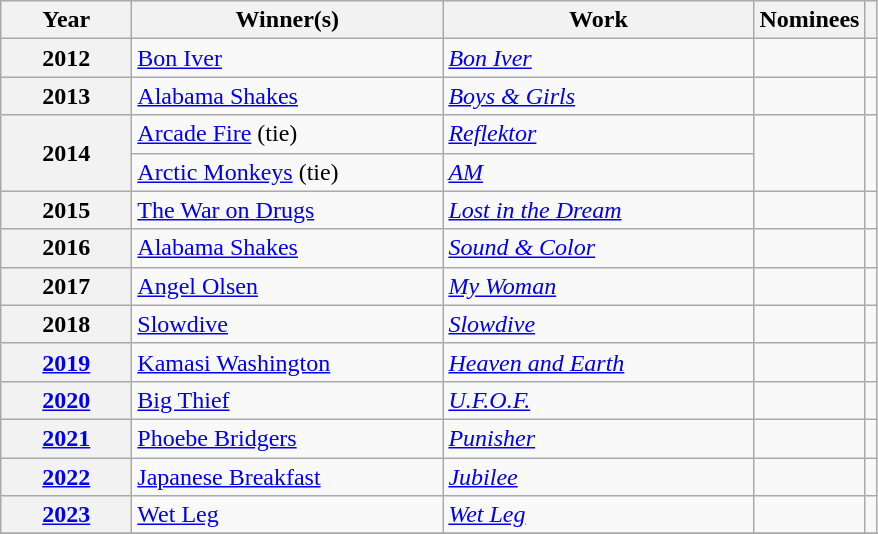<table class="wikitable sortable">
<tr>
<th scope="col" style="width:5em;">Year</th>
<th scope="col" style="width:200px;">Winner(s)</th>
<th scope="col" style="width:200px;">Work</th>
<th scope="col" class="unsortable">Nominees</th>
<th scope="col" class="unsortable"></th>
</tr>
<tr>
<th scope="row">2012</th>
<td><a href='#'>Bon Iver</a></td>
<td><em><a href='#'>Bon Iver</a></em></td>
<td></td>
<td align="center"></td>
</tr>
<tr>
<th scope="row">2013</th>
<td><a href='#'>Alabama Shakes</a></td>
<td><em><a href='#'>Boys & Girls</a></em></td>
<td></td>
<td align="center"></td>
</tr>
<tr>
<th scope="row" rowspan="2">2014</th>
<td><a href='#'>Arcade Fire</a> (tie)</td>
<td><em><a href='#'>Reflektor</a></em></td>
<td rowspan="2"></td>
<td rowspan="2" align="center"></td>
</tr>
<tr>
<td><a href='#'>Arctic Monkeys</a> (tie)</td>
<td><em><a href='#'>AM</a></em></td>
</tr>
<tr>
<th scope="row">2015</th>
<td><a href='#'>The War on Drugs</a></td>
<td><em><a href='#'>Lost in the Dream</a></em></td>
<td></td>
<td align="center"></td>
</tr>
<tr>
<th scope="row">2016</th>
<td><a href='#'>Alabama Shakes</a></td>
<td><em><a href='#'>Sound & Color</a></em></td>
<td></td>
<td align="center"></td>
</tr>
<tr>
<th scope="row">2017</th>
<td><a href='#'>Angel Olsen</a></td>
<td><em><a href='#'>My Woman</a></em></td>
<td></td>
<td align="center"></td>
</tr>
<tr>
<th scope="row">2018</th>
<td><a href='#'>Slowdive</a></td>
<td><em><a href='#'>Slowdive</a></em></td>
<td></td>
<td align="center"></td>
</tr>
<tr>
<th scope="row"><a href='#'>2019</a></th>
<td><a href='#'>Kamasi Washington</a></td>
<td><em><a href='#'>Heaven and Earth</a></em></td>
<td></td>
<td align="center"></td>
</tr>
<tr>
<th scope="row"><a href='#'>2020</a></th>
<td><a href='#'>Big Thief</a></td>
<td><em><a href='#'>U.F.O.F.</a></em></td>
<td></td>
<td align="center"></td>
</tr>
<tr>
<th scope="row"><a href='#'>2021</a></th>
<td><a href='#'>Phoebe Bridgers</a></td>
<td><em><a href='#'>Punisher</a></em></td>
<td></td>
<td align="center"></td>
</tr>
<tr>
<th scope="row"><a href='#'>2022</a></th>
<td><a href='#'>Japanese Breakfast</a></td>
<td><em><a href='#'>Jubilee</a></em></td>
<td></td>
<td align="center"></td>
</tr>
<tr>
<th scope="row"><a href='#'>2023</a></th>
<td><a href='#'>Wet Leg</a></td>
<td><em><a href='#'>Wet Leg</a></em></td>
<td></td>
<td align="center"><br></td>
</tr>
<tr>
</tr>
</table>
